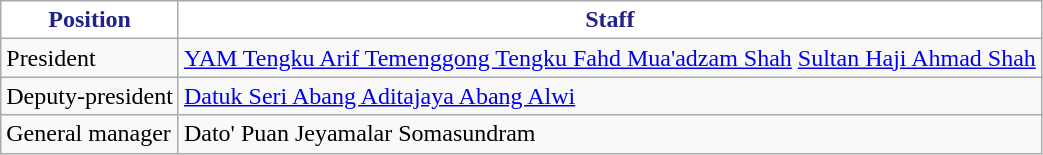<table class=wikitable>
<tr>
<th style="color:#22228B; background:#FFFFFF;">Position</th>
<th style="color:#22228B; background:#FFFFFF;">Staff</th>
</tr>
<tr>
<td>President</td>
<td><a href='#'>YAM Tengku Arif Temenggong Tengku Fahd Mua'adzam Shah</a> <a href='#'>Sultan Haji Ahmad Shah</a></td>
</tr>
<tr>
<td>Deputy-president</td>
<td><a href='#'>Datuk Seri Abang Aditajaya Abang Alwi</a></td>
</tr>
<tr>
<td>General manager</td>
<td>Dato' Puan Jeyamalar Somasundram</td>
</tr>
</table>
